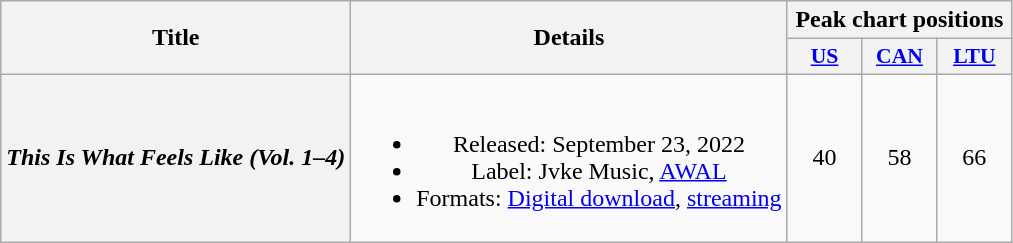<table class="wikitable plainrowheaders" style="text-align:center;">
<tr>
<th scope="col" rowspan="2">Title</th>
<th scope="col" rowspan="2">Details</th>
<th scope="col" colspan="3">Peak chart positions</th>
</tr>
<tr>
<th scope="col" style="width:3em;font-size:90%;"><a href='#'>US</a><br></th>
<th scope="col" style="width:3em;font-size:90%;"><a href='#'>CAN</a><br></th>
<th scope="col" style="width:3em;font-size:90%;"><a href='#'>LTU</a><br></th>
</tr>
<tr>
<th scope="row"><em>This Is What Feels Like (Vol. 1–4)</em></th>
<td><br><ul><li>Released: September 23, 2022</li><li>Label: Jvke Music, <a href='#'>AWAL</a></li><li>Formats: <a href='#'>Digital download</a>, <a href='#'>streaming</a></li></ul></td>
<td>40</td>
<td>58</td>
<td>66</td>
</tr>
</table>
